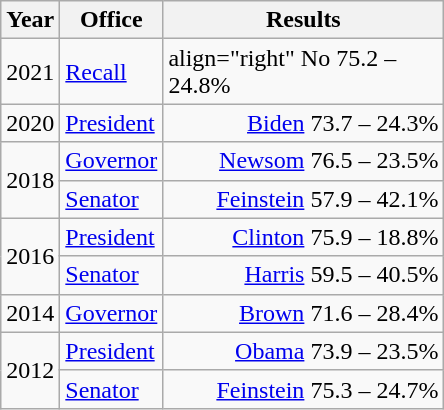<table class=wikitable>
<tr>
<th width="30">Year</th>
<th width="60">Office</th>
<th width="180">Results</th>
</tr>
<tr>
<td>2021</td>
<td><a href='#'>Recall</a></td>
<td>align="right"  No 75.2 – 24.8%</td>
</tr>
<tr>
<td rowspan="1">2020</td>
<td><a href='#'>President</a></td>
<td align="right" ><a href='#'>Biden</a> 73.7 – 24.3%</td>
</tr>
<tr>
<td rowspan="2">2018</td>
<td><a href='#'>Governor</a></td>
<td align="right" ><a href='#'>Newsom</a> 76.5 – 23.5%</td>
</tr>
<tr>
<td><a href='#'>Senator</a></td>
<td align="right" ><a href='#'>Feinstein</a> 57.9 – 42.1%</td>
</tr>
<tr>
<td rowspan="2">2016</td>
<td><a href='#'>President</a></td>
<td align="right" ><a href='#'>Clinton</a> 75.9 – 18.8%</td>
</tr>
<tr>
<td><a href='#'>Senator</a></td>
<td align="right" ><a href='#'>Harris</a> 59.5 – 40.5%</td>
</tr>
<tr>
<td>2014</td>
<td><a href='#'>Governor</a></td>
<td align="right" ><a href='#'>Brown</a> 71.6 – 28.4%</td>
</tr>
<tr>
<td rowspan="2">2012</td>
<td><a href='#'>President</a></td>
<td align="right" ><a href='#'>Obama</a> 73.9 – 23.5%</td>
</tr>
<tr>
<td><a href='#'>Senator</a></td>
<td align="right" ><a href='#'>Feinstein</a> 75.3 – 24.7%</td>
</tr>
</table>
